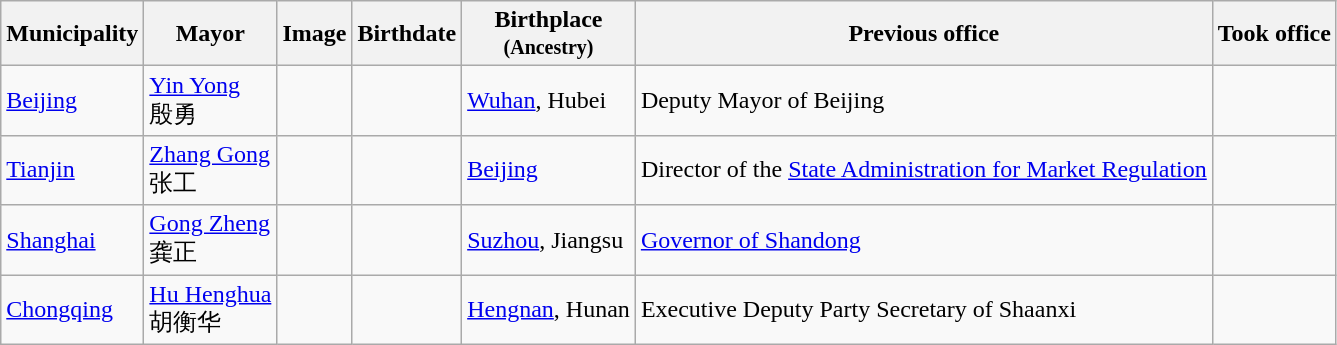<table class="wikitable sortable" style="text-align: left">
<tr>
<th>Municipality</th>
<th>Mayor</th>
<th>Image</th>
<th>Birthdate</th>
<th>Birthplace<br><small>(Ancestry)</small></th>
<th>Previous office</th>
<th>Took office</th>
</tr>
<tr>
<td><a href='#'>Beijing</a></td>
<td><a href='#'>Yin Yong</a><br>殷勇</td>
<td></td>
<td> </td>
<td><a href='#'>Wuhan</a>, Hubei</td>
<td>Deputy Mayor of Beijing</td>
<td> </td>
</tr>
<tr>
<td><a href='#'>Tianjin</a></td>
<td><a href='#'>Zhang Gong</a><br>张工</td>
<td></td>
<td> </td>
<td><a href='#'>Beijing</a></td>
<td>Director of the <a href='#'>State Administration for Market Regulation</a></td>
<td> </td>
</tr>
<tr>
<td><a href='#'>Shanghai</a></td>
<td><a href='#'>Gong Zheng</a><br>龚正</td>
<td></td>
<td> </td>
<td><a href='#'>Suzhou</a>, Jiangsu</td>
<td><a href='#'>Governor of Shandong</a></td>
<td> </td>
</tr>
<tr>
<td><a href='#'>Chongqing</a></td>
<td><a href='#'>Hu Henghua</a><br>胡衡华</td>
<td></td>
<td> </td>
<td><a href='#'>Hengnan</a>, Hunan</td>
<td>Executive Deputy Party Secretary of Shaanxi</td>
<td> </td>
</tr>
</table>
